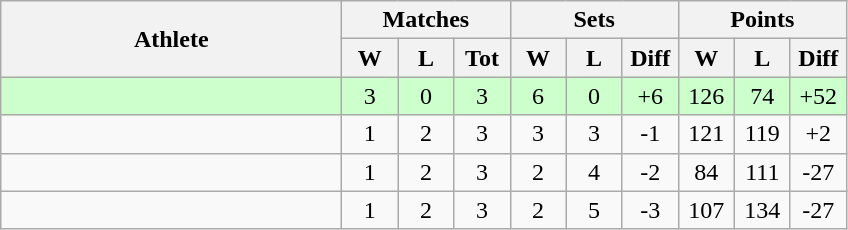<table class=wikitable style="text-align:center">
<tr>
<th rowspan=2 width=220>Athlete</th>
<th colspan=3 width=90>Matches</th>
<th colspan=3 width=90>Sets</th>
<th colspan=3 width=90>Points</th>
</tr>
<tr>
<th width=30>W</th>
<th width=30>L</th>
<th width=30>Tot</th>
<th width=30>W</th>
<th width=30>L</th>
<th width=30>Diff</th>
<th width=30>W</th>
<th width=30>L</th>
<th width=30>Diff</th>
</tr>
<tr bgcolor=ccffcc>
<td style="text-align:left"></td>
<td>3</td>
<td>0</td>
<td>3</td>
<td>6</td>
<td>0</td>
<td>+6</td>
<td>126</td>
<td>74</td>
<td>+52</td>
</tr>
<tr>
<td style="text-align:left"></td>
<td>1</td>
<td>2</td>
<td>3</td>
<td>3</td>
<td>3</td>
<td>-1</td>
<td>121</td>
<td>119</td>
<td>+2</td>
</tr>
<tr>
<td style="text-align:left"></td>
<td>1</td>
<td>2</td>
<td>3</td>
<td>2</td>
<td>4</td>
<td>-2</td>
<td>84</td>
<td>111</td>
<td>-27</td>
</tr>
<tr>
<td style="text-align:left"></td>
<td>1</td>
<td>2</td>
<td>3</td>
<td>2</td>
<td>5</td>
<td>-3</td>
<td>107</td>
<td>134</td>
<td>-27</td>
</tr>
</table>
